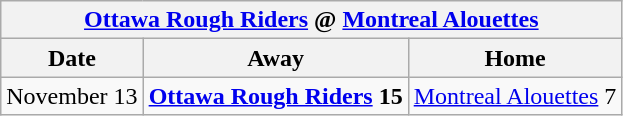<table class="wikitable">
<tr>
<th colspan = "4"><a href='#'>Ottawa Rough Riders</a> @ <a href='#'>Montreal Alouettes</a></th>
</tr>
<tr>
<th>Date</th>
<th>Away</th>
<th>Home</th>
</tr>
<tr>
<td>November 13</td>
<td><strong><a href='#'>Ottawa Rough Riders</a> 15</strong></td>
<td><a href='#'>Montreal Alouettes</a> 7</td>
</tr>
</table>
